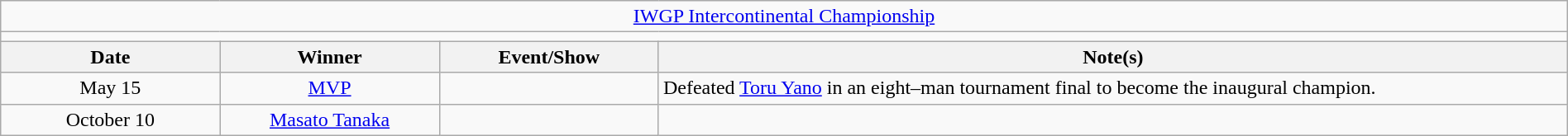<table class="wikitable" style="text-align:center; width:100%;">
<tr>
<td colspan="5"><a href='#'>IWGP Intercontinental Championship</a></td>
</tr>
<tr>
<td colspan="5"><strong></strong></td>
</tr>
<tr>
<th width=14%>Date</th>
<th width=14%>Winner</th>
<th width=14%>Event/Show</th>
<th width=58%>Note(s)</th>
</tr>
<tr>
<td>May 15</td>
<td><a href='#'>MVP</a></td>
<td></td>
<td align=left>Defeated <a href='#'>Toru Yano</a> in an eight–man tournament final to become the inaugural champion.</td>
</tr>
<tr>
<td>October 10</td>
<td><a href='#'>Masato Tanaka</a></td>
<td></td>
<td align=left></td>
</tr>
</table>
